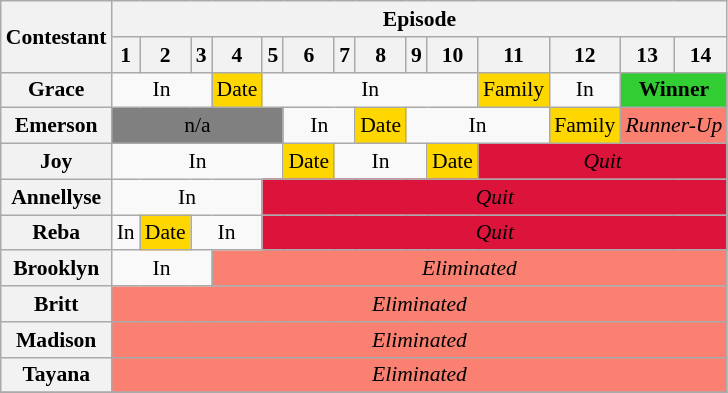<table class="wikitable" style="text-align:center; font-size:90%;">
<tr>
<th rowspan="2">Contestant</th>
<th colspan="14">Episode</th>
</tr>
<tr>
<th>1</th>
<th>2</th>
<th>3</th>
<th>4</th>
<th>5</th>
<th>6</th>
<th>7</th>
<th>8</th>
<th>9</th>
<th>10</th>
<th>11</th>
<th>12</th>
<th>13</th>
<th>14</th>
</tr>
<tr>
<th>Grace</th>
<td colspan="3">In</td>
<td style="background:gold;">Date</td>
<td colspan="6">In</td>
<td style="background:gold;">Family</td>
<td>In</td>
<td colspan="2" bgcolor="limegreen"><strong>Winner</strong></td>
</tr>
<tr>
<th>Emerson</th>
<td style="background:gray;" colspan="5">n/a</td>
<td colspan="2">In</td>
<td style="background:gold;">Date</td>
<td colspan="3">In</td>
<td style="background:gold;">Family</td>
<td colspan="2" bgcolor="salmon"><em>Runner-Up</em></td>
</tr>
<tr>
<th>Joy</th>
<td colspan="5">In</td>
<td style="background:gold;">Date</td>
<td colspan="3">In</td>
<td style="background:gold;">Date</td>
<td style="background:crimson;" colspan="4"><span><em>Quit</em></span></td>
</tr>
<tr>
<th>Annellyse</th>
<td colspan="4">In</td>
<td style="background:crimson;" colspan="10"><span><em>Quit</em></span></td>
</tr>
<tr>
<th>Reba</th>
<td>In</td>
<td style="background:gold;">Date</td>
<td colspan="2">In</td>
<td style="background:crimson;" colspan="10"><span><em>Quit</em></span></td>
</tr>
<tr>
<th>Brooklyn</th>
<td colspan="3">In</td>
<td style="background:salmon;" colspan="11"><em>Eliminated</em></td>
</tr>
<tr>
<th>Britt</th>
<td style="background:salmon;" colspan="14"><em>Eliminated</em></td>
</tr>
<tr>
<th>Madison</th>
<td style="background:salmon;" colspan="14"><em>Eliminated</em></td>
</tr>
<tr>
<th>Tayana</th>
<td style="background:salmon;" colspan="14"><em>Eliminated</em></td>
</tr>
<tr>
</tr>
</table>
